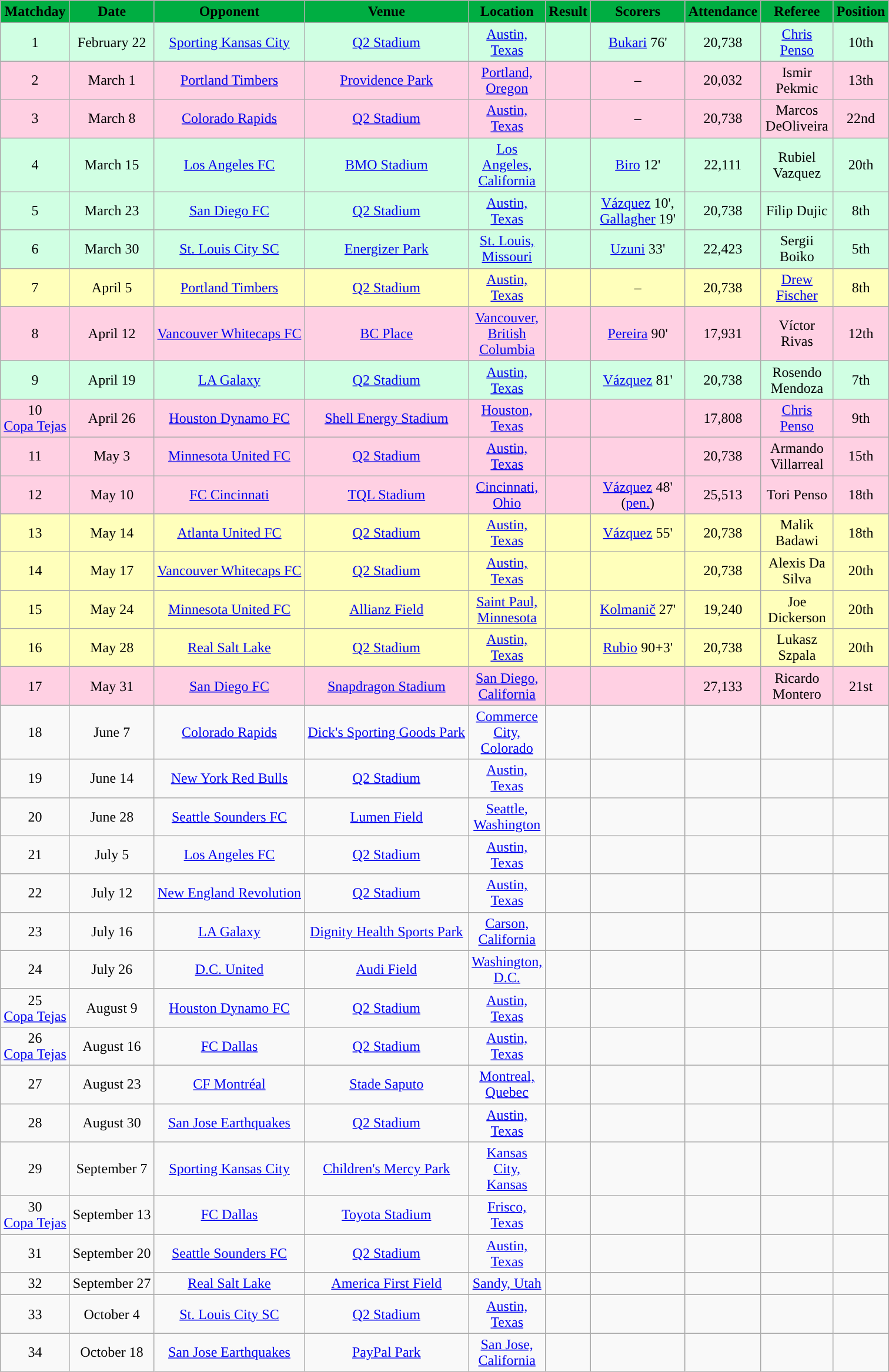<table class="wikitable" style="text-align:center">
<tr>
<th style="background:#00AE42; color:black;">Matchday</th>
<th style="background:#00AE42; color:black;">Date</th>
<th style="background:#00AE42; color:black;">Opponent</th>
<th style="background:#00AE42; color:black;">Venue</th>
<th style="background:#00AE42; color:black; width:75px">Location</th>
<th style="background:#00AE42; color:black;">Result</th>
<th style="background:#00AE42; color:black; width:100px">Scorers</th>
<th style="background:#00AE42; color:black;">Attendance</th>
<th style="background:#00AE42; color:black; width:75px">Referee</th>
<th style="background:#00AE42; color:black;">Position</th>
</tr>
<tr bgcolor = d0ffe3>
<td>1</td>
<td>February 22</td>
<td align="center"><a href='#'>Sporting Kansas City</a></td>
<td><a href='#'>Q2 Stadium</a></td>
<td><a href='#'>Austin, Texas</a></td>
<td></td>
<td><a href='#'>Bukari</a> 76'</td>
<td>20,738</td>
<td align="center"><a href='#'>Chris Penso</a></td>
<td>10th</td>
</tr>
<tr bgcolor = ffd0e3>
<td>2</td>
<td>March 1</td>
<td align="center"><a href='#'>Portland Timbers</a></td>
<td><a href='#'>Providence Park</a></td>
<td><a href='#'>Portland, Oregon</a></td>
<td></td>
<td>–</td>
<td>20,032</td>
<td align="center">Ismir Pekmic</td>
<td>13th</td>
</tr>
<tr bgcolor = ffd0e3>
<td>3</td>
<td>March 8</td>
<td align="center"><a href='#'>Colorado Rapids</a></td>
<td><a href='#'>Q2 Stadium</a></td>
<td><a href='#'>Austin, Texas</a></td>
<td></td>
<td>–</td>
<td>20,738</td>
<td align="center">Marcos DeOliveira</td>
<td>22nd</td>
</tr>
<tr bgcolor = d0ffe3>
<td>4</td>
<td>March 15</td>
<td align="center"><a href='#'>Los Angeles FC</a></td>
<td><a href='#'>BMO Stadium</a></td>
<td><a href='#'>Los Angeles, California</a></td>
<td></td>
<td><a href='#'>Biro</a> 12'</td>
<td>22,111</td>
<td align="center">Rubiel Vazquez</td>
<td>20th</td>
</tr>
<tr bgcolor = d0ffe3>
<td>5</td>
<td>March 23</td>
<td align="center"><a href='#'>San Diego FC</a></td>
<td><a href='#'>Q2 Stadium</a></td>
<td><a href='#'>Austin, Texas</a></td>
<td></td>
<td><a href='#'>Vázquez</a> 10',<br><a href='#'>Gallagher</a> 19'</td>
<td>20,738</td>
<td align="center">Filip Dujic</td>
<td>8th</td>
</tr>
<tr bgcolor = d0ffe3>
<td>6</td>
<td>March 30</td>
<td align="center"><a href='#'>St. Louis City SC</a></td>
<td><a href='#'>Energizer Park</a></td>
<td><a href='#'>St. Louis, Missouri</a></td>
<td></td>
<td><a href='#'>Uzuni</a> 33'</td>
<td>22,423</td>
<td align="center">Sergii Boiko</td>
<td>5th</td>
</tr>
<tr bgcolor = ffffbb>
<td>7</td>
<td>April 5</td>
<td align="center"><a href='#'>Portland Timbers</a></td>
<td><a href='#'>Q2 Stadium</a></td>
<td><a href='#'>Austin, Texas</a></td>
<td></td>
<td>–</td>
<td>20,738</td>
<td align="center"><a href='#'>Drew Fischer</a></td>
<td>8th</td>
</tr>
<tr bgcolor = ffd0e3>
<td>8</td>
<td>April 12</td>
<td align="center"><a href='#'>Vancouver Whitecaps FC</a></td>
<td><a href='#'>BC Place</a></td>
<td><a href='#'>Vancouver, British Columbia</a></td>
<td></td>
<td><a href='#'>Pereira</a> 90'</td>
<td>17,931</td>
<td align="center">Víctor Rivas</td>
<td>12th</td>
</tr>
<tr bgcolor = d0ffe3>
<td>9</td>
<td>April 19</td>
<td align="center"><a href='#'>LA Galaxy</a></td>
<td><a href='#'>Q2 Stadium</a></td>
<td><a href='#'>Austin, Texas</a></td>
<td></td>
<td><a href='#'>Vázquez</a> 81'</td>
<td>20,738</td>
<td align="center">Rosendo Mendoza</td>
<td>7th</td>
</tr>
<tr bgcolor = ffd0e3>
<td>10<br><a href='#'>Copa Tejas</a></td>
<td>April 26</td>
<td align="center"><a href='#'>Houston Dynamo FC</a></td>
<td><a href='#'>Shell Energy Stadium</a></td>
<td><a href='#'>Houston, Texas</a></td>
<td></td>
<td></td>
<td>17,808</td>
<td align="center"><a href='#'>Chris Penso</a></td>
<td>9th</td>
</tr>
<tr bgcolor = ffd0e3>
<td>11</td>
<td>May 3</td>
<td align="center"><a href='#'>Minnesota United FC</a></td>
<td><a href='#'>Q2 Stadium</a></td>
<td><a href='#'>Austin, Texas</a></td>
<td></td>
<td></td>
<td>20,738</td>
<td align="center">Armando Villarreal</td>
<td>15th</td>
</tr>
<tr bgcolor = ffd0e3>
<td>12</td>
<td>May 10</td>
<td align="center"><a href='#'>FC Cincinnati</a></td>
<td><a href='#'>TQL Stadium</a></td>
<td><a href='#'>Cincinnati, Ohio</a></td>
<td></td>
<td><a href='#'>Vázquez</a> 48' (<a href='#'>pen.</a>)</td>
<td>25,513</td>
<td align="center">Tori Penso</td>
<td>18th</td>
</tr>
<tr bgcolor = ffffbb>
<td>13</td>
<td>May 14</td>
<td align="center"><a href='#'>Atlanta United FC</a></td>
<td><a href='#'>Q2 Stadium</a></td>
<td><a href='#'>Austin, Texas</a></td>
<td></td>
<td><a href='#'>Vázquez</a> 55'</td>
<td>20,738</td>
<td align="center">Malik Badawi</td>
<td>18th</td>
</tr>
<tr bgcolor = ffffbb>
<td>14</td>
<td>May 17</td>
<td align="center"><a href='#'>Vancouver Whitecaps FC</a></td>
<td><a href='#'>Q2 Stadium</a></td>
<td><a href='#'>Austin, Texas</a></td>
<td></td>
<td></td>
<td>20,738</td>
<td align="center">Alexis Da Silva</td>
<td>20th</td>
</tr>
<tr bgcolor = ffffbb>
<td>15</td>
<td>May 24</td>
<td align="center"><a href='#'>Minnesota United FC</a></td>
<td><a href='#'>Allianz Field</a></td>
<td><a href='#'>Saint Paul, Minnesota</a></td>
<td></td>
<td><a href='#'>Kolmanič</a> 27'</td>
<td>19,240</td>
<td align="center">Joe Dickerson</td>
<td>20th</td>
</tr>
<tr bgcolor = ffffbb>
<td>16</td>
<td>May 28</td>
<td align="center"><a href='#'>Real Salt Lake</a></td>
<td><a href='#'>Q2 Stadium</a></td>
<td><a href='#'>Austin, Texas</a></td>
<td></td>
<td><a href='#'>Rubio</a> 90+3'</td>
<td>20,738</td>
<td align="center">Lukasz Szpala</td>
<td>20th</td>
</tr>
<tr bgcolor = ffd0e3>
<td>17</td>
<td>May 31</td>
<td align="center"><a href='#'>San Diego FC</a></td>
<td><a href='#'>Snapdragon Stadium</a></td>
<td><a href='#'>San Diego, California</a></td>
<td></td>
<td></td>
<td>27,133</td>
<td align="center">Ricardo Montero</td>
<td>21st</td>
</tr>
<tr bgcolor =>
<td>18</td>
<td>June 7</td>
<td align="center"><a href='#'>Colorado Rapids</a></td>
<td><a href='#'>Dick's Sporting Goods Park</a></td>
<td><a href='#'>Commerce City, Colorado</a></td>
<td></td>
<td></td>
<td></td>
<td align="center"></td>
<td></td>
</tr>
<tr bgcolor =>
<td>19</td>
<td>June 14</td>
<td align="center"><a href='#'>New York Red Bulls</a></td>
<td><a href='#'>Q2 Stadium</a></td>
<td><a href='#'>Austin, Texas</a></td>
<td></td>
<td></td>
<td></td>
<td align="center"></td>
<td></td>
</tr>
<tr bgcolor =>
<td>20</td>
<td>June 28</td>
<td align="center"><a href='#'>Seattle Sounders FC</a></td>
<td><a href='#'>Lumen Field</a></td>
<td><a href='#'>Seattle, Washington</a></td>
<td></td>
<td></td>
<td></td>
<td align="center"></td>
<td></td>
</tr>
<tr bgcolor =>
<td>21</td>
<td>July 5</td>
<td align="center"><a href='#'>Los Angeles FC</a></td>
<td><a href='#'>Q2 Stadium</a></td>
<td><a href='#'>Austin, Texas</a></td>
<td></td>
<td></td>
<td></td>
<td align="center"></td>
<td></td>
</tr>
<tr bgcolor =>
<td>22</td>
<td>July 12</td>
<td align="center"><a href='#'>New England Revolution</a></td>
<td><a href='#'>Q2 Stadium</a></td>
<td><a href='#'>Austin, Texas</a></td>
<td></td>
<td></td>
<td></td>
<td align="center"></td>
<td></td>
</tr>
<tr bgcolor =>
<td>23</td>
<td>July 16</td>
<td align="center"><a href='#'>LA Galaxy</a></td>
<td><a href='#'>Dignity Health Sports Park</a></td>
<td><a href='#'>Carson, California</a></td>
<td></td>
<td></td>
<td></td>
<td align="center"></td>
<td></td>
</tr>
<tr bgcolor =>
<td>24</td>
<td>July 26</td>
<td align="center"><a href='#'>D.C. United</a></td>
<td><a href='#'>Audi Field</a></td>
<td><a href='#'>Washington, D.C.</a></td>
<td></td>
<td></td>
<td></td>
<td align="center"></td>
<td></td>
</tr>
<tr bgcolor =>
<td>25<br><a href='#'>Copa Tejas</a></td>
<td>August 9</td>
<td align="center"><a href='#'>Houston Dynamo FC</a></td>
<td><a href='#'>Q2 Stadium</a></td>
<td><a href='#'>Austin, Texas</a></td>
<td></td>
<td></td>
<td></td>
<td align="center"></td>
<td></td>
</tr>
<tr bgcolor =>
<td>26<br><a href='#'>Copa Tejas</a></td>
<td>August 16</td>
<td align="center"><a href='#'>FC Dallas</a></td>
<td><a href='#'>Q2 Stadium</a></td>
<td><a href='#'>Austin, Texas</a></td>
<td></td>
<td></td>
<td></td>
<td align="center"></td>
<td></td>
</tr>
<tr bgcolor =>
<td>27</td>
<td>August 23</td>
<td align="center"><a href='#'>CF Montréal</a></td>
<td><a href='#'>Stade Saputo</a></td>
<td><a href='#'>Montreal, Quebec</a></td>
<td></td>
<td></td>
<td></td>
<td align="center"></td>
<td></td>
</tr>
<tr bgcolor =>
<td>28</td>
<td>August 30</td>
<td align="center"><a href='#'>San Jose Earthquakes</a></td>
<td><a href='#'>Q2 Stadium</a></td>
<td><a href='#'>Austin, Texas</a></td>
<td></td>
<td></td>
<td></td>
<td align="center"></td>
<td></td>
</tr>
<tr bgcolor =>
<td>29</td>
<td>September 7</td>
<td align="center"><a href='#'>Sporting Kansas City</a></td>
<td><a href='#'>Children's Mercy Park</a></td>
<td><a href='#'>Kansas City, Kansas</a></td>
<td></td>
<td></td>
<td></td>
<td align="center"></td>
<td></td>
</tr>
<tr bgcolor =>
<td>30<br><a href='#'>Copa Tejas</a></td>
<td>September 13</td>
<td align="center"><a href='#'>FC Dallas</a></td>
<td><a href='#'>Toyota Stadium</a></td>
<td><a href='#'>Frisco, Texas</a></td>
<td></td>
<td></td>
<td></td>
<td align="center"></td>
<td></td>
</tr>
<tr bgcolor =>
<td>31</td>
<td>September 20</td>
<td align="center"><a href='#'>Seattle Sounders FC</a></td>
<td><a href='#'>Q2 Stadium</a></td>
<td><a href='#'>Austin, Texas</a></td>
<td></td>
<td></td>
<td></td>
<td align="center"></td>
<td></td>
</tr>
<tr bgcolor =>
<td>32</td>
<td>September 27</td>
<td align="center"><a href='#'>Real Salt Lake</a></td>
<td><a href='#'>America First Field</a></td>
<td><a href='#'>Sandy, Utah</a></td>
<td></td>
<td></td>
<td></td>
<td align="center"></td>
<td></td>
</tr>
<tr bgcolor =>
<td>33</td>
<td>October 4</td>
<td align="center"><a href='#'>St. Louis City SC</a></td>
<td><a href='#'>Q2 Stadium</a></td>
<td><a href='#'>Austin, Texas</a></td>
<td></td>
<td></td>
<td></td>
<td align="center"></td>
<td></td>
</tr>
<tr bgcolor =>
<td>34</td>
<td>October 18</td>
<td align="center"><a href='#'>San Jose Earthquakes</a></td>
<td><a href='#'>PayPal Park</a></td>
<td><a href='#'>San Jose, California</a></td>
<td></td>
<td></td>
<td></td>
<td align="center"></td>
<td></td>
</tr>
</table>
